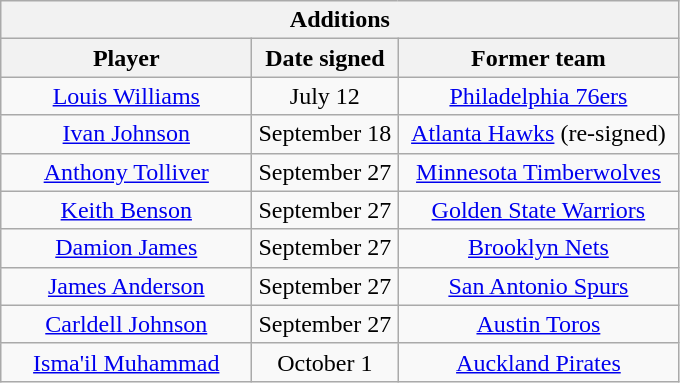<table class="wikitable" style="text-align:center">
<tr>
<th colspan=3>Additions</th>
</tr>
<tr>
<th style="width:160px">Player</th>
<th style="width:90px">Date signed</th>
<th style="width:180px">Former team</th>
</tr>
<tr>
<td><a href='#'>Louis Williams</a></td>
<td>July 12</td>
<td><a href='#'>Philadelphia 76ers</a></td>
</tr>
<tr>
<td><a href='#'>Ivan Johnson</a></td>
<td>September 18</td>
<td><a href='#'>Atlanta Hawks</a> (re-signed)</td>
</tr>
<tr>
<td><a href='#'>Anthony Tolliver</a></td>
<td>September 27</td>
<td><a href='#'>Minnesota Timberwolves</a></td>
</tr>
<tr>
<td><a href='#'>Keith Benson</a></td>
<td>September 27</td>
<td><a href='#'>Golden State Warriors</a></td>
</tr>
<tr>
<td><a href='#'>Damion James</a></td>
<td>September 27</td>
<td><a href='#'>Brooklyn Nets</a></td>
</tr>
<tr>
<td><a href='#'>James Anderson</a></td>
<td>September 27</td>
<td><a href='#'>San Antonio Spurs</a></td>
</tr>
<tr>
<td><a href='#'>Carldell Johnson</a></td>
<td>September 27</td>
<td><a href='#'>Austin Toros</a> </td>
</tr>
<tr>
<td><a href='#'>Isma'il Muhammad</a></td>
<td>October 1</td>
<td><a href='#'>Auckland Pirates</a> </td>
</tr>
</table>
